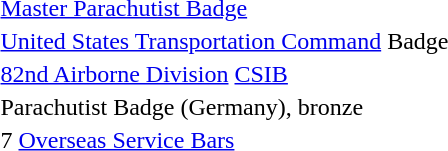<table>
<tr>
<td> <a href='#'>Master Parachutist Badge</a></td>
</tr>
<tr>
<td> <a href='#'>United States Transportation Command</a> Badge</td>
</tr>
<tr>
<td> <a href='#'>82nd Airborne Division</a> <a href='#'>CSIB</a></td>
</tr>
<tr>
<td> Parachutist Badge (Germany), bronze</td>
</tr>
<tr>
<td> 7 <a href='#'>Overseas Service Bars</a></td>
</tr>
</table>
